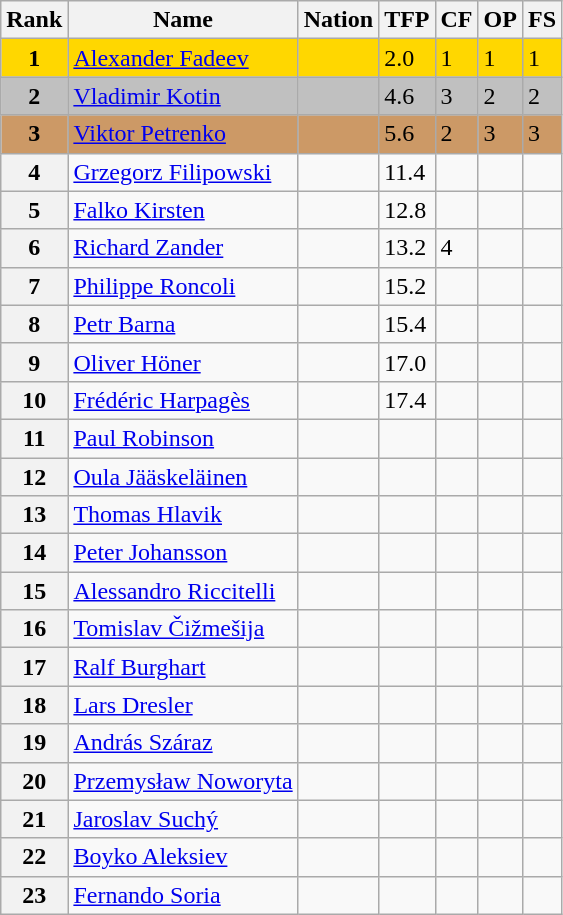<table class="wikitable">
<tr>
<th>Rank</th>
<th>Name</th>
<th>Nation</th>
<th>TFP</th>
<th>CF</th>
<th>OP</th>
<th>FS</th>
</tr>
<tr bgcolor="gold">
<td align="center"><strong>1</strong></td>
<td><a href='#'>Alexander Fadeev</a></td>
<td></td>
<td>2.0</td>
<td>1</td>
<td>1</td>
<td>1</td>
</tr>
<tr bgcolor="silver">
<td align="center"><strong>2</strong></td>
<td><a href='#'>Vladimir Kotin</a></td>
<td></td>
<td>4.6</td>
<td>3</td>
<td>2</td>
<td>2</td>
</tr>
<tr bgcolor="cc9966">
<td align="center"><strong>3</strong></td>
<td><a href='#'>Viktor Petrenko</a></td>
<td></td>
<td>5.6</td>
<td>2</td>
<td>3</td>
<td>3</td>
</tr>
<tr>
<th>4</th>
<td><a href='#'>Grzegorz Filipowski</a></td>
<td></td>
<td>11.4</td>
<td></td>
<td></td>
<td></td>
</tr>
<tr>
<th>5</th>
<td><a href='#'>Falko Kirsten</a></td>
<td></td>
<td>12.8</td>
<td></td>
<td></td>
<td></td>
</tr>
<tr>
<th>6</th>
<td><a href='#'>Richard Zander</a></td>
<td></td>
<td>13.2</td>
<td>4</td>
<td></td>
<td></td>
</tr>
<tr>
<th>7</th>
<td><a href='#'>Philippe Roncoli</a></td>
<td></td>
<td>15.2</td>
<td></td>
<td></td>
<td></td>
</tr>
<tr>
<th>8</th>
<td><a href='#'>Petr Barna</a></td>
<td></td>
<td>15.4</td>
<td></td>
<td></td>
<td></td>
</tr>
<tr>
<th>9</th>
<td><a href='#'>Oliver Höner</a></td>
<td></td>
<td>17.0</td>
<td></td>
<td></td>
<td></td>
</tr>
<tr>
<th>10</th>
<td><a href='#'>Frédéric Harpagès</a></td>
<td></td>
<td>17.4</td>
<td></td>
<td></td>
<td></td>
</tr>
<tr>
<th>11</th>
<td><a href='#'>Paul Robinson</a></td>
<td></td>
<td></td>
<td></td>
<td></td>
<td></td>
</tr>
<tr>
<th>12</th>
<td><a href='#'>Oula Jääskeläinen</a></td>
<td></td>
<td></td>
<td></td>
<td></td>
<td></td>
</tr>
<tr>
<th>13</th>
<td><a href='#'>Thomas Hlavik</a></td>
<td></td>
<td></td>
<td></td>
<td></td>
<td></td>
</tr>
<tr>
<th>14</th>
<td><a href='#'>Peter Johansson</a></td>
<td></td>
<td></td>
<td></td>
<td></td>
<td></td>
</tr>
<tr>
<th>15</th>
<td><a href='#'>Alessandro Riccitelli</a></td>
<td></td>
<td></td>
<td></td>
<td></td>
<td></td>
</tr>
<tr>
<th>16</th>
<td><a href='#'>Tomislav Čižmešija</a></td>
<td></td>
<td></td>
<td></td>
<td></td>
<td></td>
</tr>
<tr>
<th>17</th>
<td><a href='#'>Ralf Burghart</a></td>
<td></td>
<td></td>
<td></td>
<td></td>
<td></td>
</tr>
<tr>
<th>18</th>
<td><a href='#'>Lars Dresler</a></td>
<td></td>
<td></td>
<td></td>
<td></td>
<td></td>
</tr>
<tr>
<th>19</th>
<td><a href='#'>András Száraz</a></td>
<td></td>
<td></td>
<td></td>
<td></td>
<td></td>
</tr>
<tr>
<th>20</th>
<td><a href='#'>Przemysław Noworyta</a></td>
<td></td>
<td></td>
<td></td>
<td></td>
<td></td>
</tr>
<tr>
<th>21</th>
<td><a href='#'>Jaroslav Suchý</a></td>
<td></td>
<td></td>
<td></td>
<td></td>
<td></td>
</tr>
<tr>
<th>22</th>
<td><a href='#'>Boyko Aleksiev</a></td>
<td></td>
<td></td>
<td></td>
<td></td>
<td></td>
</tr>
<tr>
<th>23</th>
<td><a href='#'>Fernando Soria</a></td>
<td></td>
<td></td>
<td></td>
<td></td>
<td></td>
</tr>
</table>
